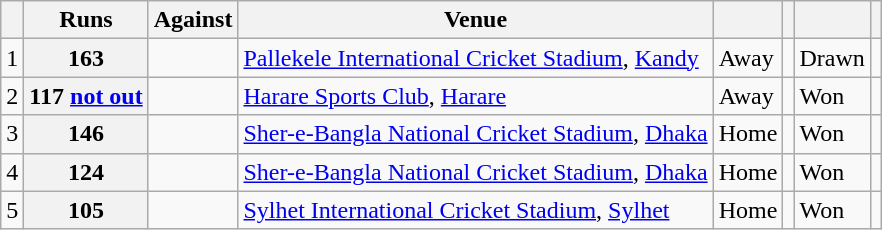<table class="wikitable">
<tr>
<th></th>
<th>Runs</th>
<th>Against</th>
<th>Venue</th>
<th></th>
<th></th>
<th></th>
<th></th>
</tr>
<tr>
<td>1</td>
<th>163</th>
<td></td>
<td><a href='#'>Pallekele International Cricket Stadium</a>, <a href='#'>Kandy</a></td>
<td>Away</td>
<td></td>
<td>Drawn</td>
<td></td>
</tr>
<tr>
<td>2</td>
<th>117 <a href='#'>not out</a></th>
<td></td>
<td><a href='#'>Harare Sports Club</a>, <a href='#'>Harare</a></td>
<td>Away</td>
<td></td>
<td>Won</td>
<td></td>
</tr>
<tr>
<td>3</td>
<th>146</th>
<td></td>
<td><a href='#'>Sher-e-Bangla National Cricket Stadium</a>, <a href='#'>Dhaka</a></td>
<td>Home</td>
<td></td>
<td>Won</td>
<td></td>
</tr>
<tr>
<td>4</td>
<th>124</th>
<td></td>
<td><a href='#'>Sher-e-Bangla National Cricket Stadium</a>, <a href='#'>Dhaka</a></td>
<td>Home</td>
<td></td>
<td>Won</td>
<td></td>
</tr>
<tr>
<td>5</td>
<th>105</th>
<td></td>
<td><a href='#'>Sylhet International Cricket Stadium</a>, <a href='#'>Sylhet</a></td>
<td>Home</td>
<td></td>
<td>Won</td>
<td></td>
</tr>
</table>
